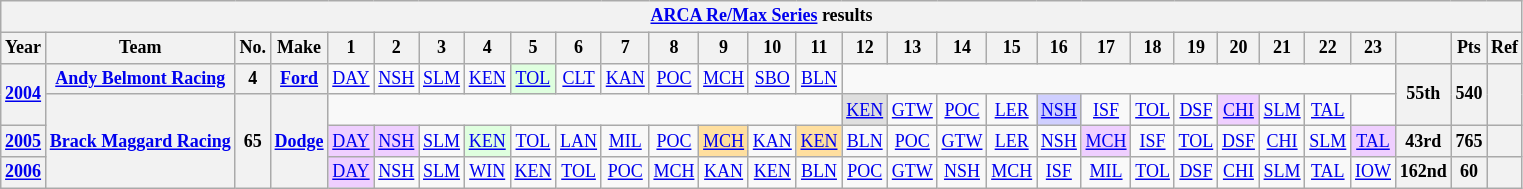<table class="wikitable" style="text-align:center; font-size:75%">
<tr>
<th colspan="34"><a href='#'>ARCA Re/Max Series</a> results</th>
</tr>
<tr>
<th>Year</th>
<th>Team</th>
<th>No.</th>
<th>Make</th>
<th>1</th>
<th>2</th>
<th>3</th>
<th>4</th>
<th>5</th>
<th>6</th>
<th>7</th>
<th>8</th>
<th>9</th>
<th>10</th>
<th>11</th>
<th>12</th>
<th>13</th>
<th>14</th>
<th>15</th>
<th>16</th>
<th>17</th>
<th>18</th>
<th>19</th>
<th>20</th>
<th>21</th>
<th>22</th>
<th>23</th>
<th></th>
<th>Pts</th>
<th>Ref</th>
</tr>
<tr>
<th rowspan=2><a href='#'>2004</a></th>
<th><a href='#'>Andy Belmont Racing</a></th>
<th>4</th>
<th><a href='#'>Ford</a></th>
<td><a href='#'>DAY</a></td>
<td><a href='#'>NSH</a></td>
<td><a href='#'>SLM</a></td>
<td><a href='#'>KEN</a></td>
<td style="background:#DFFFDF;"><a href='#'>TOL</a><br></td>
<td><a href='#'>CLT</a></td>
<td><a href='#'>KAN</a></td>
<td><a href='#'>POC</a></td>
<td><a href='#'>MCH</a></td>
<td><a href='#'>SBO</a></td>
<td><a href='#'>BLN</a></td>
<td colspan=12></td>
<th rowspan=2>55th</th>
<th rowspan=2>540</th>
<th rowspan=2></th>
</tr>
<tr>
<th rowspan=3><a href='#'>Brack Maggard Racing</a></th>
<th rowspan=3>65</th>
<th rowspan=3><a href='#'>Dodge</a></th>
<td colspan=11></td>
<td style="background:#DFDFDF;"><a href='#'>KEN</a><br></td>
<td><a href='#'>GTW</a></td>
<td><a href='#'>POC</a></td>
<td><a href='#'>LER</a></td>
<td style="background:#CFCFFF;"><a href='#'>NSH</a><br></td>
<td><a href='#'>ISF</a></td>
<td><a href='#'>TOL</a></td>
<td><a href='#'>DSF</a></td>
<td style="background:#EFCFFF;"><a href='#'>CHI</a><br></td>
<td><a href='#'>SLM</a></td>
<td><a href='#'>TAL</a></td>
<td></td>
</tr>
<tr>
<th><a href='#'>2005</a></th>
<td style="background:#EFCFFF;"><a href='#'>DAY</a><br></td>
<td style="background:#EFCFFF;"><a href='#'>NSH</a><br></td>
<td><a href='#'>SLM</a></td>
<td style="background:#DFFFDF;"><a href='#'>KEN</a><br></td>
<td><a href='#'>TOL</a></td>
<td><a href='#'>LAN</a></td>
<td><a href='#'>MIL</a></td>
<td><a href='#'>POC</a></td>
<td style="background:#FFDF9F;"><a href='#'>MCH</a><br></td>
<td><a href='#'>KAN</a></td>
<td style="background:#FFDF9F;"><a href='#'>KEN</a><br></td>
<td><a href='#'>BLN</a></td>
<td><a href='#'>POC</a></td>
<td><a href='#'>GTW</a></td>
<td><a href='#'>LER</a></td>
<td><a href='#'>NSH</a></td>
<td style="background:#EFCFFF;"><a href='#'>MCH</a><br></td>
<td><a href='#'>ISF</a></td>
<td><a href='#'>TOL</a></td>
<td><a href='#'>DSF</a></td>
<td><a href='#'>CHI</a></td>
<td><a href='#'>SLM</a></td>
<td style="background:#EFCFFF;"><a href='#'>TAL</a><br></td>
<th>43rd</th>
<th>765</th>
<th></th>
</tr>
<tr>
<th><a href='#'>2006</a></th>
<td style="background:#EFCFFF;"><a href='#'>DAY</a><br></td>
<td><a href='#'>NSH</a></td>
<td><a href='#'>SLM</a></td>
<td><a href='#'>WIN</a></td>
<td><a href='#'>KEN</a></td>
<td><a href='#'>TOL</a></td>
<td><a href='#'>POC</a></td>
<td><a href='#'>MCH</a></td>
<td><a href='#'>KAN</a></td>
<td><a href='#'>KEN</a></td>
<td><a href='#'>BLN</a></td>
<td><a href='#'>POC</a></td>
<td><a href='#'>GTW</a></td>
<td><a href='#'>NSH</a></td>
<td><a href='#'>MCH</a></td>
<td><a href='#'>ISF</a></td>
<td><a href='#'>MIL</a></td>
<td><a href='#'>TOL</a></td>
<td><a href='#'>DSF</a></td>
<td><a href='#'>CHI</a></td>
<td><a href='#'>SLM</a></td>
<td><a href='#'>TAL</a></td>
<td><a href='#'>IOW</a></td>
<th>162nd</th>
<th>60</th>
<th></th>
</tr>
</table>
